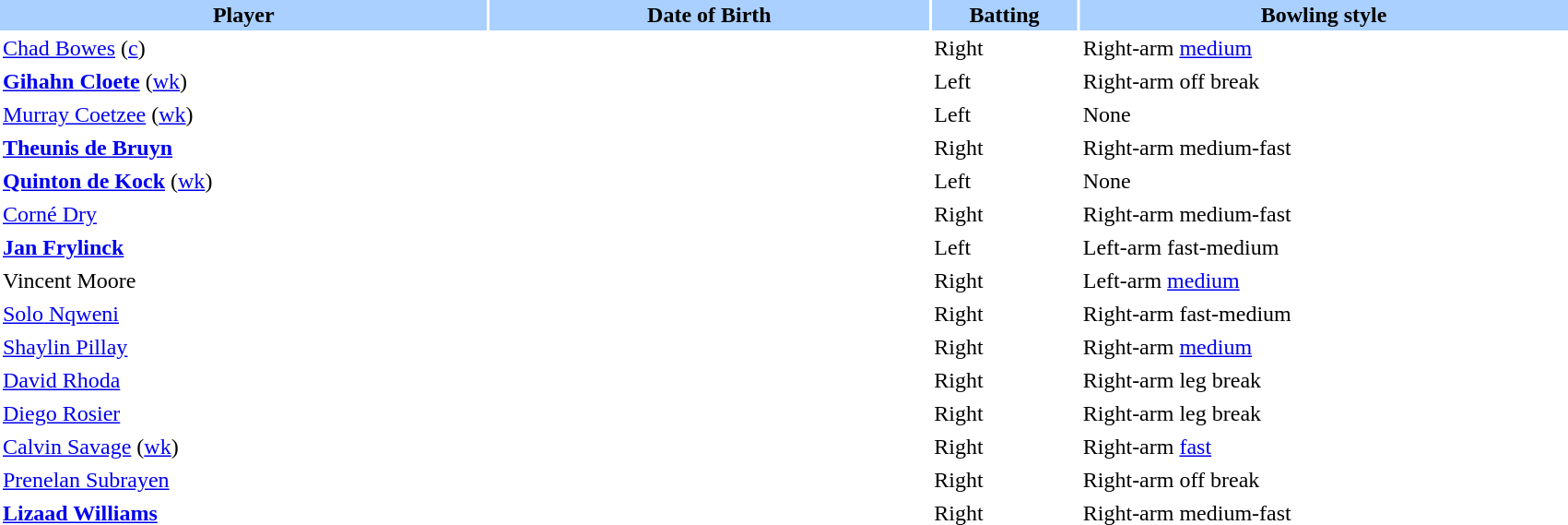<table border="0" cellspacing="2" cellpadding="2" style="width:90%;">
<tr style="background:#aad0ff;">
<th width=20%>Player</th>
<th width=18%>Date of Birth</th>
<th width=6%>Batting</th>
<th width=20%>Bowling style</th>
</tr>
<tr>
<td><a href='#'>Chad Bowes</a> (<a href='#'>c</a>)</td>
<td></td>
<td>Right</td>
<td>Right-arm <a href='#'>medium</a></td>
</tr>
<tr>
<td><strong><a href='#'>Gihahn Cloete</a></strong> (<a href='#'>wk</a>)</td>
<td></td>
<td>Left</td>
<td>Right-arm off break</td>
</tr>
<tr>
<td><a href='#'>Murray Coetzee</a> (<a href='#'>wk</a>)</td>
<td></td>
<td>Left</td>
<td>None</td>
</tr>
<tr>
<td><strong><a href='#'>Theunis de Bruyn</a></strong></td>
<td></td>
<td>Right</td>
<td>Right-arm medium-fast</td>
</tr>
<tr>
<td><strong><a href='#'>Quinton de Kock</a></strong> (<a href='#'>wk</a>)</td>
<td></td>
<td>Left</td>
<td>None</td>
</tr>
<tr>
<td><a href='#'>Corné Dry</a></td>
<td></td>
<td>Right</td>
<td>Right-arm medium-fast</td>
</tr>
<tr>
<td><strong><a href='#'>Jan Frylinck</a></strong></td>
<td></td>
<td>Left</td>
<td>Left-arm fast-medium</td>
</tr>
<tr>
<td>Vincent Moore</td>
<td></td>
<td>Right</td>
<td>Left-arm <a href='#'>medium</a></td>
</tr>
<tr>
<td><a href='#'>Solo Nqweni</a></td>
<td></td>
<td>Right</td>
<td>Right-arm fast-medium</td>
</tr>
<tr>
<td><a href='#'>Shaylin Pillay</a></td>
<td></td>
<td>Right</td>
<td>Right-arm <a href='#'>medium</a></td>
</tr>
<tr>
<td><a href='#'>David Rhoda</a></td>
<td></td>
<td>Right</td>
<td>Right-arm leg break</td>
</tr>
<tr>
<td><a href='#'>Diego Rosier</a></td>
<td></td>
<td>Right</td>
<td>Right-arm leg break</td>
</tr>
<tr>
<td><a href='#'>Calvin Savage</a> (<a href='#'>wk</a>)</td>
<td></td>
<td>Right</td>
<td>Right-arm <a href='#'>fast</a></td>
</tr>
<tr>
<td><a href='#'>Prenelan Subrayen</a></td>
<td></td>
<td>Right</td>
<td>Right-arm off break</td>
</tr>
<tr>
<td><strong><a href='#'>Lizaad Williams</a></strong></td>
<td></td>
<td>Right</td>
<td>Right-arm medium-fast</td>
</tr>
</table>
